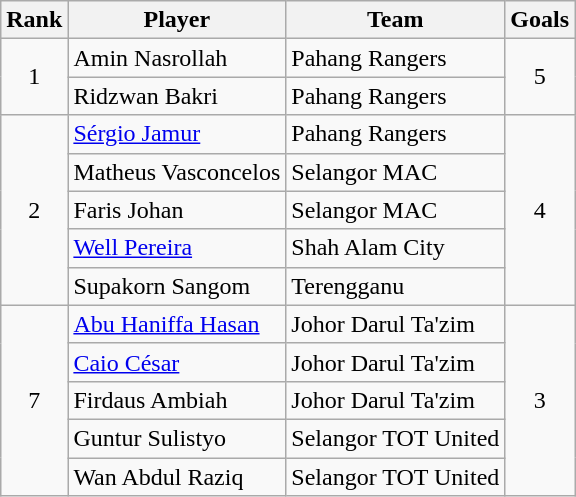<table class="wikitable">
<tr>
<th>Rank</th>
<th>Player</th>
<th>Team</th>
<th>Goals</th>
</tr>
<tr>
<td rowspan="2" align="center">1</td>
<td> Amin Nasrollah</td>
<td>Pahang Rangers</td>
<td rowspan="2" align="center">5</td>
</tr>
<tr>
<td> Ridzwan Bakri</td>
<td>Pahang Rangers</td>
</tr>
<tr>
<td rowspan="5" align="center">2</td>
<td> <a href='#'>Sérgio Jamur</a></td>
<td>Pahang Rangers</td>
<td rowspan="5" align="center">4</td>
</tr>
<tr>
<td> Matheus Vasconcelos</td>
<td>Selangor MAC</td>
</tr>
<tr>
<td> Faris Johan</td>
<td>Selangor MAC</td>
</tr>
<tr>
<td> <a href='#'>Well Pereira</a></td>
<td>Shah Alam City</td>
</tr>
<tr>
<td> Supakorn Sangom</td>
<td>Terengganu</td>
</tr>
<tr>
<td rowspan="5" align="center">7</td>
<td> <a href='#'>Abu Haniffa Hasan</a></td>
<td>Johor Darul Ta'zim</td>
<td rowspan="5" align="center">3</td>
</tr>
<tr>
<td> <a href='#'>Caio César</a></td>
<td>Johor Darul Ta'zim</td>
</tr>
<tr>
<td> Firdaus Ambiah</td>
<td>Johor Darul Ta'zim</td>
</tr>
<tr>
<td> Guntur Sulistyo</td>
<td>Selangor TOT United</td>
</tr>
<tr>
<td> Wan Abdul Raziq</td>
<td>Selangor TOT United</td>
</tr>
</table>
